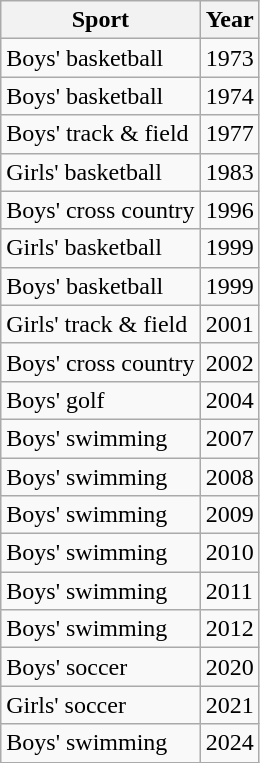<table class="wikitable">
<tr>
<th><strong>Sport</strong></th>
<th><strong>Year</strong></th>
</tr>
<tr>
<td>Boys' basketball</td>
<td>1973</td>
</tr>
<tr>
<td>Boys' basketball</td>
<td>1974</td>
</tr>
<tr>
<td>Boys' track & field</td>
<td>1977</td>
</tr>
<tr>
<td>Girls' basketball</td>
<td>1983</td>
</tr>
<tr>
<td>Boys' cross country</td>
<td>1996</td>
</tr>
<tr>
<td>Girls' basketball</td>
<td>1999</td>
</tr>
<tr>
<td>Boys' basketball</td>
<td>1999</td>
</tr>
<tr>
<td>Girls' track & field</td>
<td>2001</td>
</tr>
<tr>
<td>Boys' cross country</td>
<td>2002</td>
</tr>
<tr>
<td>Boys' golf</td>
<td>2004</td>
</tr>
<tr>
<td>Boys' swimming</td>
<td>2007</td>
</tr>
<tr>
<td>Boys' swimming</td>
<td>2008</td>
</tr>
<tr>
<td>Boys' swimming</td>
<td>2009</td>
</tr>
<tr>
<td>Boys' swimming</td>
<td>2010</td>
</tr>
<tr>
<td>Boys' swimming</td>
<td>2011</td>
</tr>
<tr>
<td>Boys' swimming</td>
<td>2012</td>
</tr>
<tr>
<td>Boys' soccer</td>
<td>2020</td>
</tr>
<tr>
<td>Girls' soccer</td>
<td>2021</td>
</tr>
<tr>
<td>Boys' swimming</td>
<td>2024</td>
</tr>
</table>
